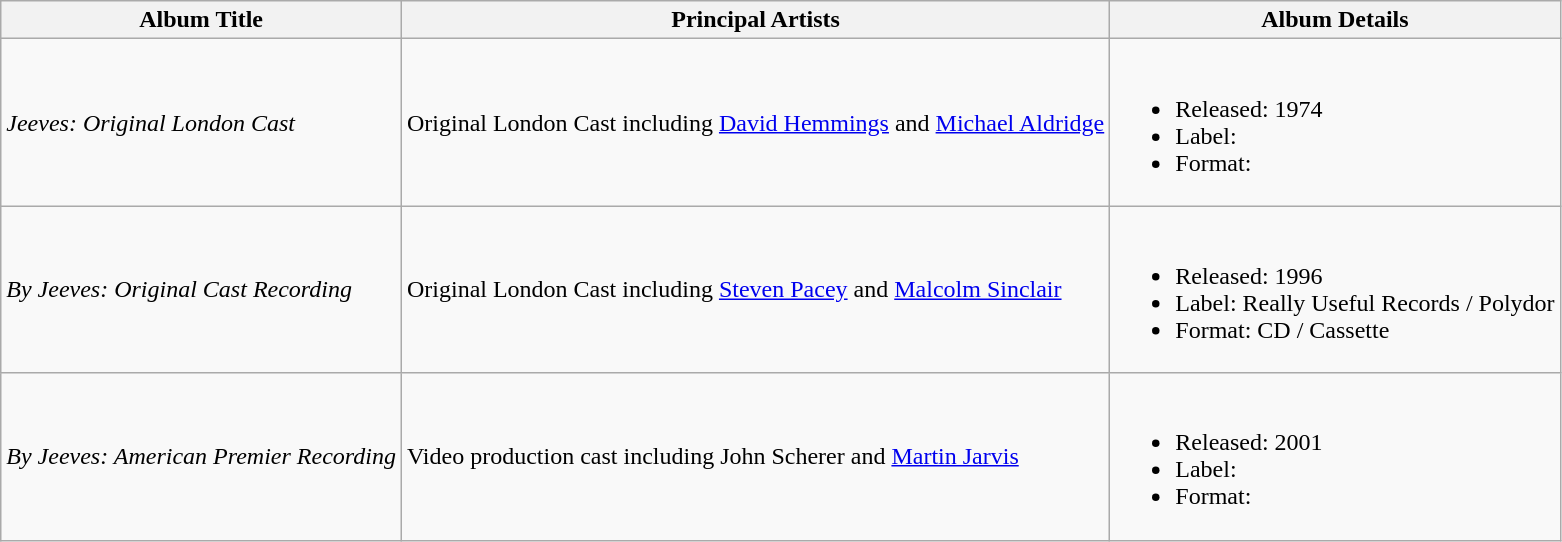<table class="wikitable">
<tr>
<th>Album Title</th>
<th>Principal Artists</th>
<th>Album Details</th>
</tr>
<tr>
<td><em>Jeeves: Original London Cast</em></td>
<td>Original London Cast including <a href='#'>David Hemmings</a> and <a href='#'>Michael Aldridge</a></td>
<td><br><ul><li>Released: 1974</li><li>Label:</li><li>Format:</li></ul></td>
</tr>
<tr>
<td><em>By Jeeves: Original Cast Recording</em></td>
<td>Original London Cast including <a href='#'>Steven Pacey</a> and <a href='#'>Malcolm Sinclair</a></td>
<td><br><ul><li>Released: 1996</li><li>Label: Really Useful Records / Polydor</li><li>Format: CD / Cassette</li></ul></td>
</tr>
<tr>
<td><em>By Jeeves: American Premier Recording</em></td>
<td>Video production cast including John Scherer and <a href='#'>Martin Jarvis</a></td>
<td><br><ul><li>Released: 2001</li><li>Label:</li><li>Format:</li></ul></td>
</tr>
</table>
